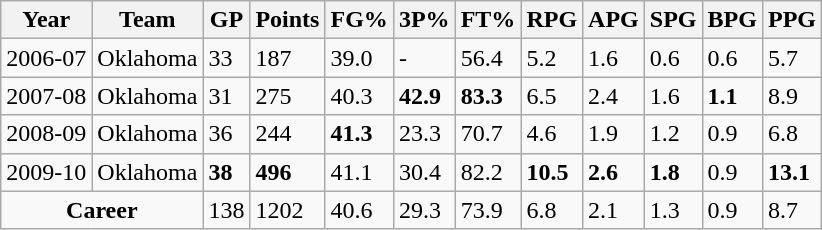<table class="wikitable">
<tr>
<th>Year</th>
<th>Team</th>
<th>GP</th>
<th>Points</th>
<th>FG%</th>
<th>3P%</th>
<th>FT%</th>
<th>RPG</th>
<th>APG</th>
<th>SPG</th>
<th>BPG</th>
<th>PPG</th>
</tr>
<tr>
<td>2006-07</td>
<td>Oklahoma</td>
<td>33</td>
<td>187</td>
<td>39.0</td>
<td>-</td>
<td>56.4</td>
<td>5.2</td>
<td>1.6</td>
<td>0.6</td>
<td>0.6</td>
<td>5.7</td>
</tr>
<tr>
<td>2007-08</td>
<td>Oklahoma</td>
<td>31</td>
<td>275</td>
<td>40.3</td>
<td><strong>42.9</strong></td>
<td><strong>83.3</strong></td>
<td>6.5</td>
<td>2.4</td>
<td>1.6</td>
<td><strong>1.1</strong></td>
<td>8.9</td>
</tr>
<tr>
<td>2008-09</td>
<td>Oklahoma</td>
<td>36</td>
<td>244</td>
<td><strong>41.3</strong></td>
<td>23.3</td>
<td>70.7</td>
<td>4.6</td>
<td>1.9</td>
<td>1.2</td>
<td>0.9</td>
<td>6.8</td>
</tr>
<tr>
<td>2009-10</td>
<td>Oklahoma</td>
<td><strong>38</strong></td>
<td><strong>496</strong></td>
<td>41.1</td>
<td>30.4</td>
<td>82.2</td>
<td><strong>10.5</strong></td>
<td><strong>2.6</strong></td>
<td><strong>1.8</strong></td>
<td>0.9</td>
<td><strong>13.1</strong></td>
</tr>
<tr class="sortbottom">
<td colspan=2 align="center"><strong>Career</strong></td>
<td>138</td>
<td>1202</td>
<td>40.6</td>
<td>29.3</td>
<td>73.9</td>
<td>6.8</td>
<td>2.1</td>
<td>1.3</td>
<td>0.9</td>
<td>8.7</td>
</tr>
</table>
